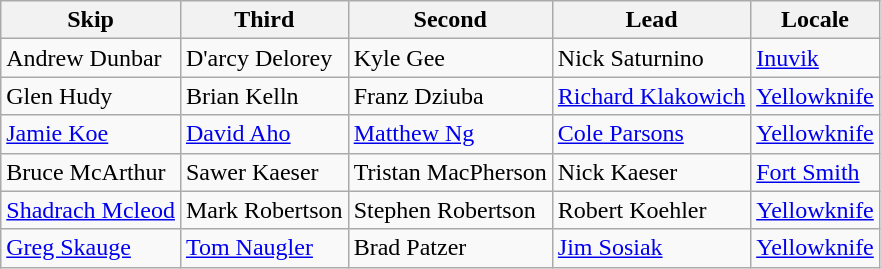<table class="wikitable">
<tr>
<th>Skip</th>
<th>Third</th>
<th>Second</th>
<th>Lead</th>
<th>Locale</th>
</tr>
<tr>
<td>Andrew Dunbar</td>
<td>D'arcy Delorey</td>
<td>Kyle Gee</td>
<td>Nick Saturnino</td>
<td><a href='#'>Inuvik</a></td>
</tr>
<tr>
<td>Glen Hudy</td>
<td>Brian Kelln</td>
<td>Franz Dziuba</td>
<td><a href='#'>Richard Klakowich</a></td>
<td><a href='#'>Yellowknife</a></td>
</tr>
<tr>
<td><a href='#'>Jamie Koe</a></td>
<td><a href='#'>David Aho</a></td>
<td><a href='#'>Matthew Ng</a></td>
<td><a href='#'>Cole Parsons</a></td>
<td><a href='#'>Yellowknife</a></td>
</tr>
<tr>
<td>Bruce McArthur</td>
<td>Sawer Kaeser</td>
<td>Tristan MacPherson</td>
<td>Nick Kaeser</td>
<td><a href='#'>Fort Smith</a></td>
</tr>
<tr>
<td><a href='#'>Shadrach Mcleod</a></td>
<td>Mark Robertson</td>
<td>Stephen Robertson</td>
<td>Robert Koehler</td>
<td><a href='#'>Yellowknife</a></td>
</tr>
<tr>
<td><a href='#'>Greg Skauge</a></td>
<td><a href='#'>Tom Naugler</a></td>
<td>Brad Patzer</td>
<td><a href='#'>Jim Sosiak</a></td>
<td><a href='#'>Yellowknife</a></td>
</tr>
</table>
